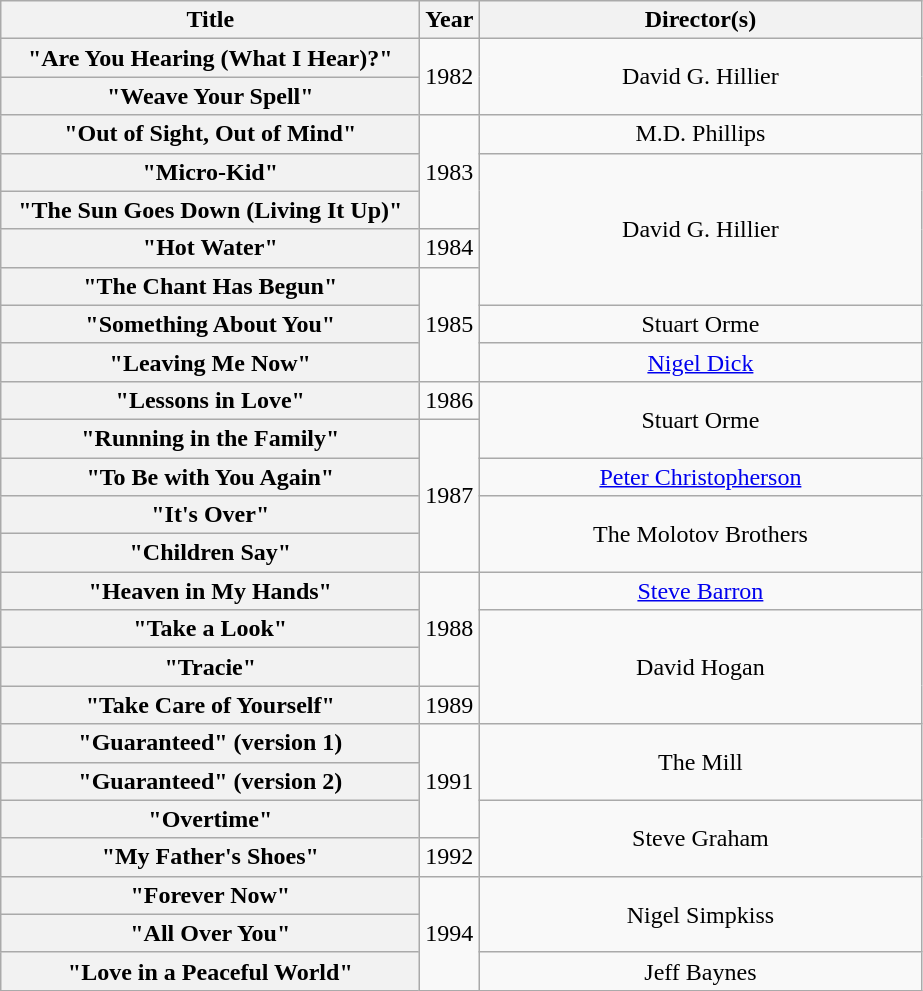<table class="wikitable plainrowheaders" style="text-align:center;">
<tr>
<th scope="col" style="width:17em;">Title</th>
<th scope="col">Year</th>
<th scope="col" style="width:18em;">Director(s)</th>
</tr>
<tr>
<th scope="row">"Are You Hearing (What I Hear)?"</th>
<td rowspan="2">1982</td>
<td rowspan="2">David G. Hillier</td>
</tr>
<tr>
<th scope="row">"Weave Your Spell"</th>
</tr>
<tr>
<th scope="row">"Out of Sight, Out of Mind"</th>
<td rowspan="3">1983</td>
<td>M.D. Phillips</td>
</tr>
<tr>
<th scope="row">"Micro-Kid"</th>
<td rowspan="4">David G. Hillier</td>
</tr>
<tr>
<th scope="row">"The Sun Goes Down (Living It Up)"</th>
</tr>
<tr>
<th scope="row">"Hot Water"</th>
<td>1984</td>
</tr>
<tr>
<th scope="row">"The Chant Has Begun"</th>
<td rowspan="3">1985</td>
</tr>
<tr>
<th scope="row">"Something About You"</th>
<td>Stuart Orme</td>
</tr>
<tr>
<th scope="row">"Leaving Me Now"</th>
<td><a href='#'>Nigel Dick</a></td>
</tr>
<tr>
<th scope="row">"Lessons in Love"</th>
<td>1986</td>
<td rowspan="2">Stuart Orme</td>
</tr>
<tr>
<th scope="row">"Running in the Family"</th>
<td rowspan="4">1987</td>
</tr>
<tr>
<th scope="row">"To Be with You Again"</th>
<td><a href='#'>Peter Christopherson</a></td>
</tr>
<tr>
<th scope="row">"It's Over"</th>
<td rowspan="2">The Molotov Brothers</td>
</tr>
<tr>
<th scope="row">"Children Say"</th>
</tr>
<tr>
<th scope="row">"Heaven in My Hands"</th>
<td rowspan="3">1988</td>
<td><a href='#'>Steve Barron</a></td>
</tr>
<tr>
<th scope="row">"Take a Look"</th>
<td rowspan="3">David Hogan</td>
</tr>
<tr>
<th scope="row">"Tracie"</th>
</tr>
<tr>
<th scope="row">"Take Care of Yourself"</th>
<td>1989</td>
</tr>
<tr>
<th scope="row">"Guaranteed" (version 1)</th>
<td rowspan="3">1991</td>
<td rowspan="2">The Mill</td>
</tr>
<tr>
<th scope="row">"Guaranteed" (version 2)</th>
</tr>
<tr>
<th scope="row">"Overtime"</th>
<td rowspan="2">Steve Graham</td>
</tr>
<tr>
<th scope="row">"My Father's Shoes"</th>
<td>1992</td>
</tr>
<tr>
<th scope="row">"Forever Now"</th>
<td rowspan="3">1994</td>
<td rowspan="2">Nigel Simpkiss</td>
</tr>
<tr>
<th scope="row">"All Over You"</th>
</tr>
<tr>
<th scope="row">"Love in a Peaceful World"</th>
<td>Jeff Baynes</td>
</tr>
</table>
